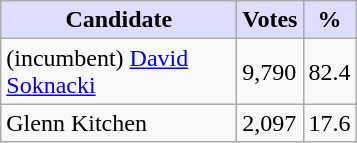<table class="wikitable">
<tr>
<th style="background:#ddf; width:150px;">Candidate</th>
<th style="background:#ddf;">Votes</th>
<th style="background:#ddf;">%</th>
</tr>
<tr>
<td>(incumbent) <a href='#'>David Soknacki</a></td>
<td>9,790</td>
<td>82.4</td>
</tr>
<tr>
<td>Glenn Kitchen</td>
<td>2,097</td>
<td>17.6</td>
</tr>
</table>
